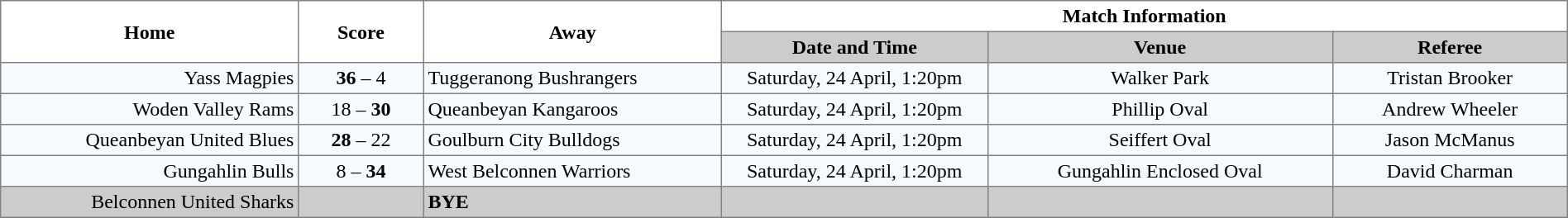<table border="1" cellpadding="3" cellspacing="0" width="100%" style="border-collapse:collapse;  text-align:center;">
<tr>
<th rowspan="2" width="19%">Home</th>
<th rowspan="2" width="8%">Score</th>
<th rowspan="2" width="19%">Away</th>
<th colspan="3">Match Information</th>
</tr>
<tr bgcolor="#CCCCCC">
<th width="17%">Date and Time</th>
<th width="22%">Venue</th>
<th width="50%">Referee</th>
</tr>
<tr style="text-align:center; background:#f5faff;">
<td align="right">Yass Magpies </td>
<td><strong>36</strong> – 4</td>
<td align="left"> Tuggeranong Bushrangers</td>
<td>Saturday, 24 April, 1:20pm</td>
<td>Walker Park</td>
<td>Tristan Brooker</td>
</tr>
<tr style="text-align:center; background:#f5faff;">
<td align="right">Woden Valley Rams </td>
<td>18 – <strong>30</strong></td>
<td align="left"> Queanbeyan Kangaroos</td>
<td>Saturday, 24 April, 1:20pm</td>
<td>Phillip Oval</td>
<td>Andrew Wheeler</td>
</tr>
<tr style="text-align:center; background:#f5faff;">
<td align="right">Queanbeyan United Blues </td>
<td><strong>28</strong> – 22</td>
<td align="left"> Goulburn City Bulldogs</td>
<td>Saturday, 24 April, 1:20pm</td>
<td>Seiffert Oval</td>
<td>Jason McManus</td>
</tr>
<tr style="text-align:center; background:#f5faff;">
<td align="right">Gungahlin Bulls </td>
<td>8 – <strong>34</strong></td>
<td align="left"> West Belconnen Warriors</td>
<td>Saturday, 24 April, 1:20pm</td>
<td>Gungahlin Enclosed Oval</td>
<td>David Charman</td>
</tr>
<tr style="text-align:center; background:#CCCCCC;">
<td align="right">Belconnen United Sharks </td>
<td></td>
<td align="left"><strong>BYE</strong></td>
<td></td>
<td></td>
<td></td>
</tr>
</table>
